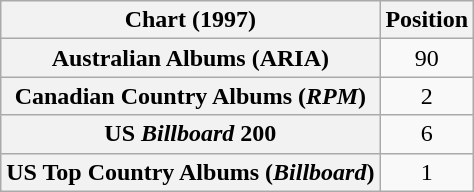<table class="wikitable sortable plainrowheaders">
<tr>
<th scope="col">Chart (1997)</th>
<th scope="col">Position</th>
</tr>
<tr>
<th scope="row">Australian Albums (ARIA)</th>
<td style="text-align:center;">90</td>
</tr>
<tr>
<th scope="row">Canadian Country Albums (<em>RPM</em>)</th>
<td style="text-align:center;">2</td>
</tr>
<tr>
<th scope="row">US <em>Billboard</em> 200</th>
<td style="text-align:center;">6</td>
</tr>
<tr>
<th scope="row">US Top Country Albums (<em>Billboard</em>)</th>
<td style="text-align:center;">1</td>
</tr>
</table>
